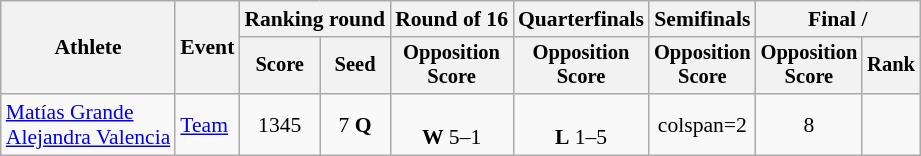<table class="wikitable" style="font-size:90%; text-align:center">
<tr>
<th rowspan=2>Athlete</th>
<th rowspan=2>Event</th>
<th colspan="2">Ranking round</th>
<th>Round of 16</th>
<th>Quarterfinals</th>
<th>Semifinals</th>
<th colspan="2">Final / </th>
</tr>
<tr style="font-size:95%">
<th>Score</th>
<th>Seed</th>
<th>Opposition<br>Score</th>
<th>Opposition<br>Score</th>
<th>Opposition<br>Score</th>
<th>Opposition<br>Score</th>
<th>Rank</th>
</tr>
<tr align=center>
<td align=left><a href='#'>Matías Grande</a><br><a href='#'>Alejandra Valencia</a></td>
<td align=left><a href='#'>Team</a></td>
<td>1345</td>
<td>7 <strong>Q</strong></td>
<td><br><strong>W</strong> 5–1</td>
<td><br><strong>L</strong> 1–5</td>
<td>colspan=2</td>
<td>8</td>
</tr>
</table>
